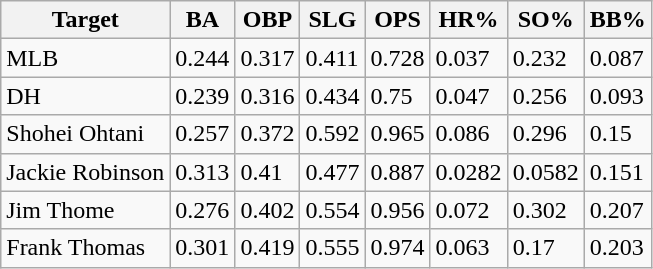<table class="wikitable">
<tr>
<th>Target</th>
<th>BA</th>
<th>OBP</th>
<th>SLG</th>
<th>OPS</th>
<th>HR%</th>
<th>SO%</th>
<th>BB%</th>
</tr>
<tr>
<td>MLB</td>
<td>0.244</td>
<td>0.317</td>
<td>0.411</td>
<td>0.728</td>
<td>0.037</td>
<td>0.232</td>
<td>0.087</td>
</tr>
<tr>
<td>DH</td>
<td>0.239</td>
<td>0.316</td>
<td>0.434</td>
<td>0.75</td>
<td>0.047</td>
<td>0.256</td>
<td>0.093</td>
</tr>
<tr>
<td>Shohei Ohtani</td>
<td>0.257</td>
<td>0.372</td>
<td>0.592</td>
<td>0.965</td>
<td>0.086</td>
<td>0.296</td>
<td>0.15</td>
</tr>
<tr>
<td>Jackie Robinson</td>
<td>0.313</td>
<td>0.41</td>
<td>0.477</td>
<td>0.887</td>
<td>0.0282</td>
<td>0.0582</td>
<td>0.151</td>
</tr>
<tr>
<td>Jim Thome</td>
<td>0.276</td>
<td>0.402</td>
<td>0.554</td>
<td>0.956</td>
<td>0.072</td>
<td>0.302</td>
<td>0.207</td>
</tr>
<tr>
<td>Frank Thomas</td>
<td>0.301</td>
<td>0.419</td>
<td>0.555</td>
<td>0.974</td>
<td>0.063</td>
<td>0.17</td>
<td>0.203</td>
</tr>
</table>
